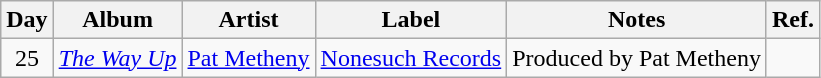<table class="wikitable">
<tr>
<th>Day</th>
<th>Album</th>
<th>Artist</th>
<th>Label</th>
<th>Notes</th>
<th>Ref.</th>
</tr>
<tr>
<td rowspan="1" style="text-align:center;">25</td>
<td><em><a href='#'>The Way Up</a></em></td>
<td><a href='#'>Pat Metheny</a></td>
<td><a href='#'>Nonesuch Records</a></td>
<td>Produced by Pat Metheny</td>
<td style="text-align:center;"></td>
</tr>
</table>
